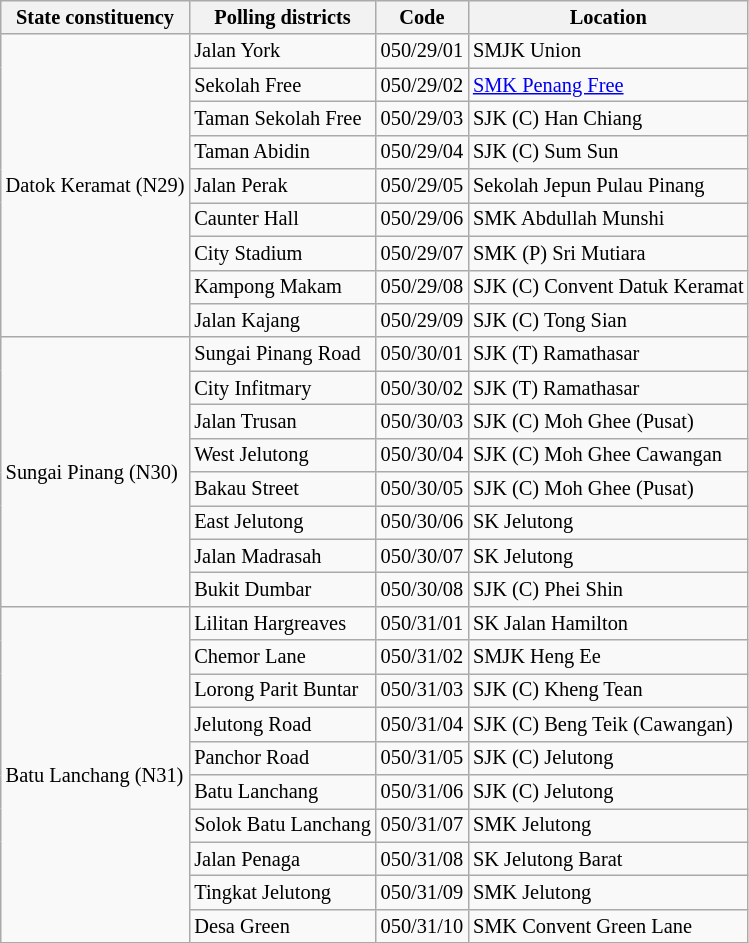<table class="wikitable sortable mw-collapsible" style="white-space:nowrap;font-size:85%">
<tr>
<th>State constituency</th>
<th>Polling districts</th>
<th>Code</th>
<th>Location</th>
</tr>
<tr>
<td rowspan="9">Datok Keramat (N29)</td>
<td>Jalan York</td>
<td>050/29/01</td>
<td>SMJK Union</td>
</tr>
<tr>
<td>Sekolah Free</td>
<td>050/29/02</td>
<td><a href='#'>SMK Penang Free</a></td>
</tr>
<tr>
<td>Taman Sekolah Free</td>
<td>050/29/03</td>
<td>SJK (C) Han Chiang</td>
</tr>
<tr>
<td>Taman Abidin</td>
<td>050/29/04</td>
<td>SJK (C) Sum Sun</td>
</tr>
<tr>
<td>Jalan Perak</td>
<td>050/29/05</td>
<td>Sekolah Jepun Pulau Pinang</td>
</tr>
<tr>
<td>Caunter Hall</td>
<td>050/29/06</td>
<td>SMK Abdullah Munshi</td>
</tr>
<tr>
<td>City Stadium</td>
<td>050/29/07</td>
<td>SMK (P) Sri Mutiara</td>
</tr>
<tr>
<td>Kampong Makam</td>
<td>050/29/08</td>
<td>SJK (C) Convent Datuk Keramat</td>
</tr>
<tr>
<td>Jalan Kajang</td>
<td>050/29/09</td>
<td>SJK (C) Tong Sian</td>
</tr>
<tr>
<td rowspan="8">Sungai Pinang (N30)</td>
<td>Sungai Pinang Road</td>
<td>050/30/01</td>
<td>SJK (T) Ramathasar</td>
</tr>
<tr>
<td>City Infitmary</td>
<td>050/30/02</td>
<td>SJK (T) Ramathasar</td>
</tr>
<tr>
<td>Jalan Trusan</td>
<td>050/30/03</td>
<td>SJK (C) Moh Ghee (Pusat)</td>
</tr>
<tr>
<td>West Jelutong</td>
<td>050/30/04</td>
<td>SJK (C) Moh Ghee Cawangan</td>
</tr>
<tr>
<td>Bakau Street</td>
<td>050/30/05</td>
<td>SJK (C) Moh Ghee (Pusat)</td>
</tr>
<tr>
<td>East Jelutong</td>
<td>050/30/06</td>
<td>SK Jelutong</td>
</tr>
<tr>
<td>Jalan Madrasah</td>
<td>050/30/07</td>
<td>SK Jelutong</td>
</tr>
<tr>
<td>Bukit Dumbar</td>
<td>050/30/08</td>
<td>SJK (C) Phei Shin</td>
</tr>
<tr>
<td rowspan="10">Batu Lanchang (N31)</td>
<td>Lilitan Hargreaves</td>
<td>050/31/01</td>
<td>SK Jalan Hamilton</td>
</tr>
<tr>
<td>Chemor Lane</td>
<td>050/31/02</td>
<td>SMJK Heng Ee</td>
</tr>
<tr>
<td>Lorong Parit Buntar</td>
<td>050/31/03</td>
<td>SJK (C) Kheng Tean</td>
</tr>
<tr>
<td>Jelutong Road</td>
<td>050/31/04</td>
<td>SJK (C) Beng Teik (Cawangan)</td>
</tr>
<tr>
<td>Panchor Road</td>
<td>050/31/05</td>
<td>SJK (C) Jelutong</td>
</tr>
<tr>
<td>Batu Lanchang</td>
<td>050/31/06</td>
<td>SJK (C) Jelutong</td>
</tr>
<tr>
<td>Solok Batu Lanchang</td>
<td>050/31/07</td>
<td>SMK Jelutong</td>
</tr>
<tr>
<td>Jalan Penaga</td>
<td>050/31/08</td>
<td>SK Jelutong Barat</td>
</tr>
<tr>
<td>Tingkat Jelutong</td>
<td>050/31/09</td>
<td>SMK Jelutong</td>
</tr>
<tr>
<td>Desa Green</td>
<td>050/31/10</td>
<td>SMK Convent Green Lane</td>
</tr>
</table>
